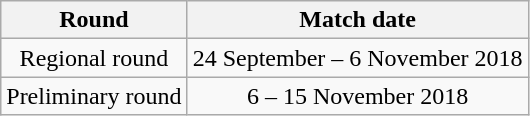<table class="wikitable" style="text-align:center">
<tr>
<th>Round</th>
<th>Match date</th>
</tr>
<tr>
<td>Regional round</td>
<td>24 September – 6 November 2018</td>
</tr>
<tr>
<td>Preliminary round</td>
<td>6 – 15 November 2018</td>
</tr>
</table>
